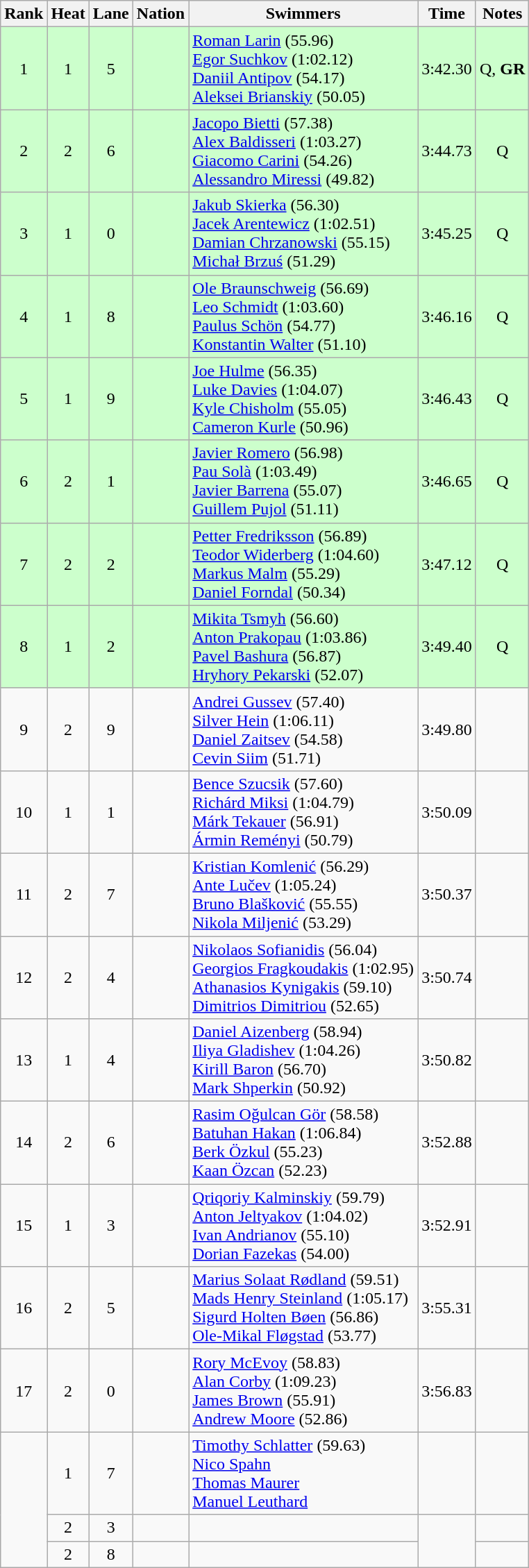<table class="wikitable sortable" style="text-align:center">
<tr>
<th>Rank</th>
<th>Heat</th>
<th>Lane</th>
<th>Nation</th>
<th>Swimmers</th>
<th>Time</th>
<th>Notes</th>
</tr>
<tr bgcolor=ccffcc>
<td>1</td>
<td>1</td>
<td>5</td>
<td align=left></td>
<td align=left><a href='#'>Roman Larin</a> (55.96)<br><a href='#'>Egor Suchkov</a> (1:02.12)<br><a href='#'>Daniil Antipov</a> (54.17)<br><a href='#'>Aleksei Brianskiy</a> (50.05)</td>
<td>3:42.30</td>
<td>Q, <strong>GR</strong></td>
</tr>
<tr bgcolor=ccffcc>
<td>2</td>
<td>2</td>
<td>6</td>
<td align=left></td>
<td align=left><a href='#'>Jacopo Bietti</a> (57.38)<br><a href='#'>Alex Baldisseri</a> (1:03.27)<br><a href='#'>Giacomo Carini</a> (54.26)<br><a href='#'>Alessandro Miressi</a> (49.82)</td>
<td>3:44.73</td>
<td>Q</td>
</tr>
<tr bgcolor=ccffcc>
<td>3</td>
<td>1</td>
<td>0</td>
<td align=left></td>
<td align=left><a href='#'>Jakub Skierka</a> (56.30)<br><a href='#'>Jacek Arentewicz</a> (1:02.51)<br><a href='#'>Damian Chrzanowski</a> (55.15)<br><a href='#'>Michał Brzuś</a> (51.29)</td>
<td>3:45.25</td>
<td>Q</td>
</tr>
<tr bgcolor=ccffcc>
<td>4</td>
<td>1</td>
<td>8</td>
<td align=left></td>
<td align=left><a href='#'>Ole Braunschweig</a> (56.69)<br><a href='#'>Leo Schmidt</a> (1:03.60)<br><a href='#'>Paulus Schön</a> (54.77)<br><a href='#'>Konstantin Walter</a> (51.10)</td>
<td>3:46.16</td>
<td>Q</td>
</tr>
<tr bgcolor=ccffcc>
<td>5</td>
<td>1</td>
<td>9</td>
<td align=left></td>
<td align=left><a href='#'>Joe Hulme</a> (56.35)<br><a href='#'>Luke Davies</a> (1:04.07)<br><a href='#'>Kyle Chisholm</a> (55.05)<br><a href='#'>Cameron Kurle</a> (50.96)</td>
<td>3:46.43</td>
<td>Q</td>
</tr>
<tr bgcolor=ccffcc>
<td>6</td>
<td>2</td>
<td>1</td>
<td align=left></td>
<td align=left><a href='#'>Javier Romero</a> (56.98)<br><a href='#'>Pau Solà</a> (1:03.49)<br><a href='#'>Javier Barrena</a> (55.07)<br><a href='#'>Guillem Pujol</a> (51.11)</td>
<td>3:46.65</td>
<td>Q</td>
</tr>
<tr bgcolor=ccffcc>
<td>7</td>
<td>2</td>
<td>2</td>
<td align=left></td>
<td align=left><a href='#'>Petter Fredriksson</a> (56.89)<br><a href='#'>Teodor Widerberg</a> (1:04.60)<br><a href='#'>Markus Malm</a> (55.29)<br><a href='#'>Daniel Forndal</a> (50.34)</td>
<td>3:47.12</td>
<td>Q</td>
</tr>
<tr bgcolor=ccffcc>
<td>8</td>
<td>1</td>
<td>2</td>
<td align=left></td>
<td align=left><a href='#'>Mikita Tsmyh</a> (56.60)<br><a href='#'>Anton Prakopau</a> (1:03.86)<br><a href='#'>Pavel Bashura</a> (56.87)<br><a href='#'>Hryhory Pekarski</a> (52.07)</td>
<td>3:49.40</td>
<td>Q</td>
</tr>
<tr>
<td>9</td>
<td>2</td>
<td>9</td>
<td align=left></td>
<td align=left><a href='#'>Andrei Gussev</a> (57.40)<br><a href='#'>Silver Hein</a> (1:06.11)<br><a href='#'>Daniel Zaitsev</a> (54.58)<br><a href='#'>Cevin Siim</a> (51.71)</td>
<td>3:49.80</td>
<td></td>
</tr>
<tr>
<td>10</td>
<td>1</td>
<td>1</td>
<td align=left></td>
<td align=left><a href='#'>Bence Szucsik</a> (57.60)<br><a href='#'>Richárd Miksi</a> (1:04.79)<br><a href='#'>Márk Tekauer</a> (56.91)<br><a href='#'>Ármin Reményi</a> (50.79)</td>
<td>3:50.09</td>
<td></td>
</tr>
<tr>
<td>11</td>
<td>2</td>
<td>7</td>
<td align=left></td>
<td align=left><a href='#'>Kristian Komlenić</a> (56.29)<br><a href='#'>Ante Lučev</a> (1:05.24)<br><a href='#'>Bruno Blašković</a> (55.55)<br><a href='#'>Nikola Miljenić</a> (53.29)</td>
<td>3:50.37</td>
<td></td>
</tr>
<tr>
<td>12</td>
<td>2</td>
<td>4</td>
<td align=left></td>
<td align=left><a href='#'>Nikolaos Sofianidis</a> (56.04)<br><a href='#'>Georgios Fragkoudakis</a> (1:02.95)<br><a href='#'>Athanasios Kynigakis</a> (59.10)<br><a href='#'>Dimitrios Dimitriou</a> (52.65)</td>
<td>3:50.74</td>
<td></td>
</tr>
<tr>
<td>13</td>
<td>1</td>
<td>4</td>
<td align=left></td>
<td align=left><a href='#'>Daniel Aizenberg</a> (58.94)<br><a href='#'>Iliya Gladishev</a> (1:04.26)<br><a href='#'>Kirill Baron</a> (56.70)<br><a href='#'>Mark Shperkin</a> (50.92)</td>
<td>3:50.82</td>
<td></td>
</tr>
<tr>
<td>14</td>
<td>2</td>
<td>6</td>
<td align=left></td>
<td align=left><a href='#'>Rasim Oğulcan Gör</a> (58.58)<br><a href='#'>Batuhan Hakan</a> (1:06.84)<br><a href='#'>Berk Özkul</a> (55.23)<br><a href='#'>Kaan Özcan</a> (52.23)</td>
<td>3:52.88</td>
<td></td>
</tr>
<tr>
<td>15</td>
<td>1</td>
<td>3</td>
<td align=left></td>
<td align=left><a href='#'>Qriqoriy Kalminskiy</a> (59.79)<br><a href='#'>Anton Jeltyakov</a> (1:04.02)<br><a href='#'>Ivan Andrianov</a> (55.10)<br><a href='#'>Dorian Fazekas</a> (54.00)</td>
<td>3:52.91</td>
<td></td>
</tr>
<tr>
<td>16</td>
<td>2</td>
<td>5</td>
<td align=left></td>
<td align=left><a href='#'>Marius Solaat Rødland</a> (59.51)<br><a href='#'>Mads Henry Steinland</a> (1:05.17)<br><a href='#'>Sigurd Holten Bøen</a> (56.86)<br><a href='#'>Ole-Mikal Fløgstad</a> (53.77)</td>
<td>3:55.31</td>
<td></td>
</tr>
<tr>
<td>17</td>
<td>2</td>
<td>0</td>
<td align=left></td>
<td align=left><a href='#'>Rory McEvoy</a> (58.83)<br><a href='#'>Alan Corby</a> (1:09.23)<br><a href='#'>James Brown</a> (55.91)<br><a href='#'>Andrew Moore</a> (52.86)</td>
<td>3:56.83</td>
<td></td>
</tr>
<tr>
<td rowspan=3></td>
<td>1</td>
<td>7</td>
<td align=left></td>
<td align=left><a href='#'>Timothy Schlatter</a> (59.63)<br><a href='#'>Nico Spahn</a><br><a href='#'>Thomas Maurer</a><br><a href='#'>Manuel Leuthard</a></td>
<td></td>
<td></td>
</tr>
<tr>
<td>2</td>
<td>3</td>
<td align=left></td>
<td align=left></td>
<td rowspan=2></td>
<td></td>
</tr>
<tr>
<td>2</td>
<td>8</td>
<td align=left></td>
<td align=left></td>
<td></td>
</tr>
</table>
